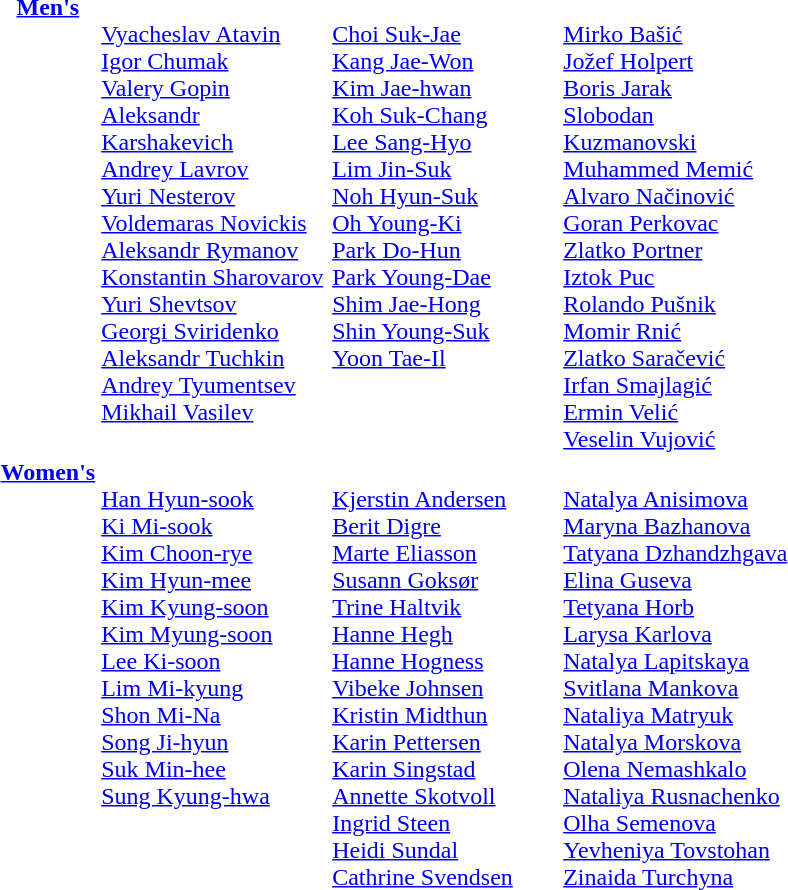<table>
<tr valign="top">
<th><a href='#'>Men's</a></th>
<td valign=top><br><a href='#'>Vyacheslav Atavin</a><br><a href='#'>Igor Chumak</a><br><a href='#'>Valery Gopin</a><br><a href='#'>Aleksandr Karshakevich</a><br><a href='#'>Andrey Lavrov</a><br><a href='#'>Yuri Nesterov</a><br><a href='#'>Voldemaras Novickis</a><br><a href='#'>Aleksandr Rymanov</a><br><a href='#'>Konstantin Sharovarov</a><br><a href='#'>Yuri Shevtsov</a><br><a href='#'>Georgi Sviridenko</a><br><a href='#'>Aleksandr Tuchkin</a><br><a href='#'>Andrey Tyumentsev</a><br><a href='#'>Mikhail Vasilev</a></td>
<td valign=top><br><a href='#'>Choi Suk-Jae</a><br><a href='#'>Kang Jae-Won</a><br><a href='#'>Kim Jae-hwan</a><br><a href='#'>Koh Suk-Chang</a><br><a href='#'>Lee Sang-Hyo</a><br><a href='#'>Lim Jin-Suk</a><br><a href='#'>Noh Hyun-Suk</a><br><a href='#'>Oh Young-Ki</a><br><a href='#'>Park Do-Hun</a><br><a href='#'>Park Young-Dae</a><br><a href='#'>Shim Jae-Hong</a><br><a href='#'>Shin Young-Suk</a><br><a href='#'>Yoon Tae-Il</a></td>
<td valign=top><br><a href='#'>Mirko Bašić</a><br><a href='#'>Jožef Holpert</a><br><a href='#'>Boris Jarak</a><br><a href='#'>Slobodan Kuzmanovski</a><br><a href='#'>Muhammed Memić</a><br><a href='#'>Alvaro Načinović</a><br><a href='#'>Goran Perkovac</a><br><a href='#'>Zlatko Portner</a><br><a href='#'>Iztok Puc</a><br><a href='#'>Rolando Pušnik</a><br><a href='#'>Momir Rnić</a><br><a href='#'>Zlatko Saračević</a><br><a href='#'>Irfan Smajlagić</a><br><a href='#'>Ermin Velić</a><br><a href='#'>Veselin Vujović</a></td>
</tr>
<tr valign="top">
<th><a href='#'>Women's</a></th>
<td width=150; valign=top><br> <a href='#'>Han Hyun-sook</a><br><a href='#'>Ki Mi-sook</a><br><a href='#'>Kim Choon-rye</a><br><a href='#'>Kim Hyun-mee</a><br><a href='#'>Kim Kyung-soon</a><br><a href='#'>Kim Myung-soon</a><br><a href='#'>Lee Ki-soon</a><br><a href='#'>Lim Mi-kyung</a><br><a href='#'>Shon Mi-Na</a><br><a href='#'>Song Ji-hyun</a><br><a href='#'>Suk Min-hee</a><br><a href='#'>Sung Kyung-hwa</a></td>
<td width=150><br> <a href='#'>Kjerstin Andersen</a><br><a href='#'>Berit Digre</a><br><a href='#'>Marte Eliasson</a><br><a href='#'>Susann Goksør</a><br><a href='#'>Trine Haltvik</a><br><a href='#'>Hanne Hegh</a><br><a href='#'>Hanne Hogness</a><br><a href='#'>Vibeke Johnsen</a><br><a href='#'>Kristin Midthun</a><br><a href='#'>Karin Pettersen</a><br><a href='#'>Karin Singstad</a><br><a href='#'>Annette Skotvoll</a><br><a href='#'>Ingrid Steen</a><br><a href='#'>Heidi Sundal</a><br><a href='#'>Cathrine Svendsen</a></td>
<td width=150><br> <a href='#'>Natalya Anisimova</a><br><a href='#'>Maryna Bazhanova</a><br> <a href='#'>Tatyana Dzhandzhgava</a><br><a href='#'>Elina Guseva</a><br><a href='#'>Tetyana Horb</a><br><a href='#'>Larysa Karlova</a><br><a href='#'>Natalya Lapitskaya</a><br><a href='#'>Svitlana Mankova</a><br><a href='#'>Nataliya Matryuk</a><br><a href='#'>Natalya Morskova</a><br><a href='#'>Olena Nemashkalo</a><br><a href='#'>Nataliya Rusnachenko</a><br><a href='#'>Olha Semenova</a><br><a href='#'>Yevheniya Tovstohan</a><br><a href='#'>Zinaida Turchyna</a></td>
</tr>
</table>
